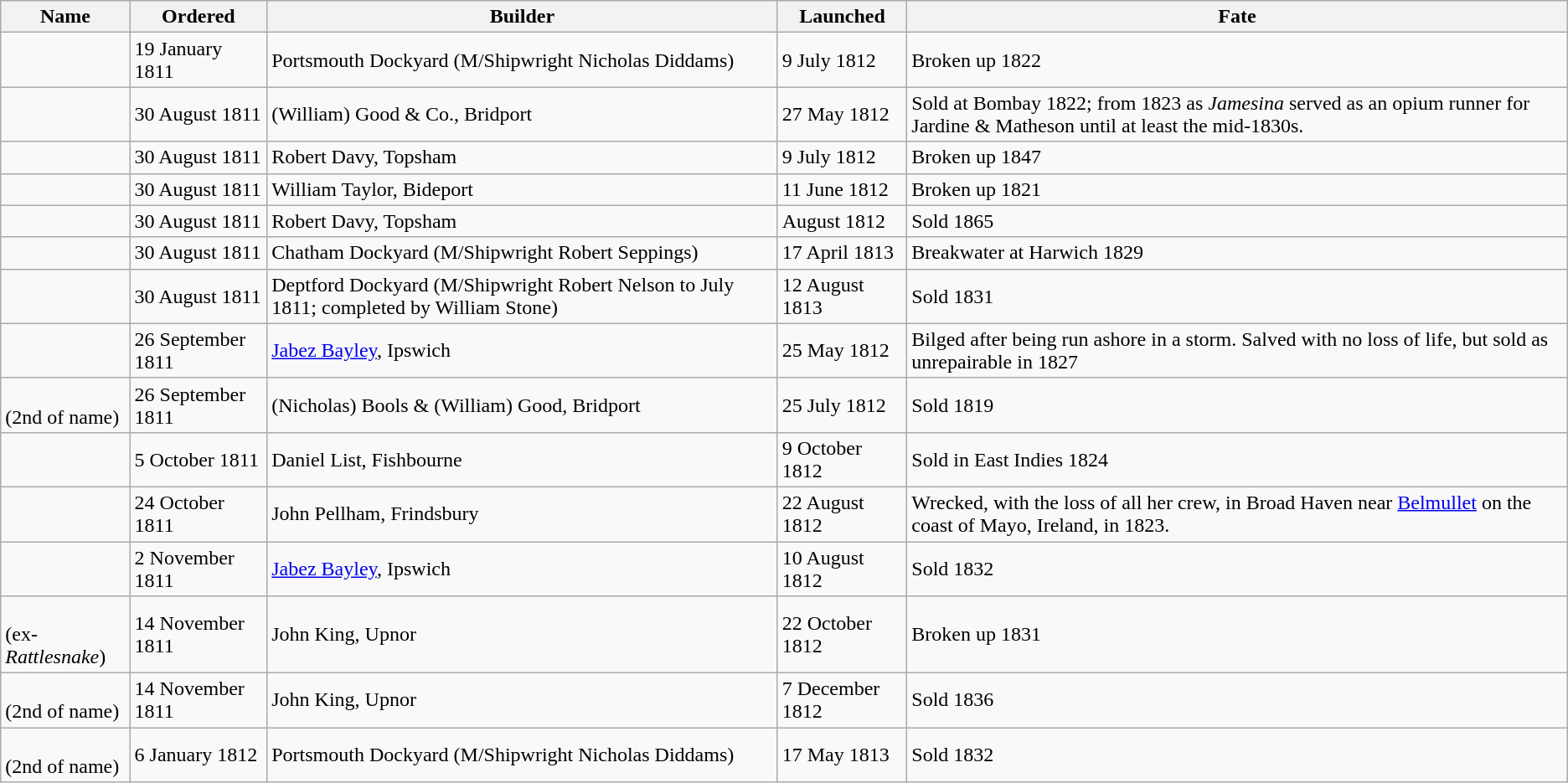<table class="sortable wikitable">
<tr>
<th>Name</th>
<th>Ordered</th>
<th>Builder</th>
<th>Launched</th>
<th>Fate</th>
</tr>
<tr>
<td></td>
<td>19 January 1811</td>
<td>Portsmouth Dockyard (M/Shipwright Nicholas Diddams)</td>
<td>9 July 1812</td>
<td>Broken up 1822</td>
</tr>
<tr>
<td></td>
<td>30 August 1811</td>
<td>(William) Good & Co., Bridport</td>
<td>27 May 1812</td>
<td>Sold at Bombay 1822; from 1823 as <em>Jamesina</em> served as an opium runner for Jardine & Matheson until at least the mid-1830s.</td>
</tr>
<tr>
<td></td>
<td>30 August 1811</td>
<td>Robert Davy, Topsham</td>
<td>9 July 1812</td>
<td>Broken up 1847</td>
</tr>
<tr>
<td></td>
<td>30 August 1811</td>
<td>William Taylor, Bideport</td>
<td>11 June 1812</td>
<td>Broken up 1821</td>
</tr>
<tr>
<td></td>
<td>30 August 1811</td>
<td>Robert Davy, Topsham</td>
<td>August 1812</td>
<td>Sold 1865</td>
</tr>
<tr>
<td></td>
<td>30 August 1811</td>
<td>Chatham Dockyard (M/Shipwright Robert Seppings)</td>
<td>17 April 1813</td>
<td>Breakwater at Harwich 1829</td>
</tr>
<tr>
<td></td>
<td>30 August 1811</td>
<td>Deptford Dockyard (M/Shipwright Robert Nelson to July 1811; completed by William Stone)</td>
<td>12 August 1813</td>
<td>Sold 1831</td>
</tr>
<tr>
<td></td>
<td>26 September 1811</td>
<td><a href='#'>Jabez Bayley</a>, Ipswich</td>
<td>25 May 1812</td>
<td>Bilged after being run ashore in a storm. Salved with no loss of life, but sold as unrepairable in 1827</td>
</tr>
<tr>
<td> <br>(2nd of name)</td>
<td>26 September 1811</td>
<td>(Nicholas) Bools & (William) Good, Bridport</td>
<td>25 July 1812</td>
<td>Sold 1819</td>
</tr>
<tr>
<td></td>
<td>5 October 1811</td>
<td>Daniel List, Fishbourne</td>
<td>9 October 1812</td>
<td>Sold in East Indies 1824</td>
</tr>
<tr>
<td></td>
<td>24 October 1811</td>
<td>John Pellham, Frindsbury</td>
<td>22 August 1812</td>
<td>Wrecked, with the loss of all her crew, in Broad Haven near <a href='#'>Belmullet</a> on the coast of Mayo, Ireland, in 1823.</td>
</tr>
<tr>
<td></td>
<td>2 November 1811</td>
<td><a href='#'>Jabez Bayley</a>, Ipswich</td>
<td>10 August 1812</td>
<td>Sold 1832</td>
</tr>
<tr>
<td> <br>(ex-<em>Rattlesnake</em>)</td>
<td>14 November 1811</td>
<td>John King, Upnor</td>
<td>22 October 1812</td>
<td>Broken up 1831</td>
</tr>
<tr>
<td> <br>(2nd of name)</td>
<td>14 November 1811</td>
<td>John King, Upnor</td>
<td>7 December 1812</td>
<td>Sold 1836</td>
</tr>
<tr>
<td> <br>(2nd of name)</td>
<td>6 January 1812</td>
<td>Portsmouth Dockyard (M/Shipwright Nicholas Diddams)</td>
<td>17 May 1813</td>
<td>Sold 1832</td>
</tr>
</table>
